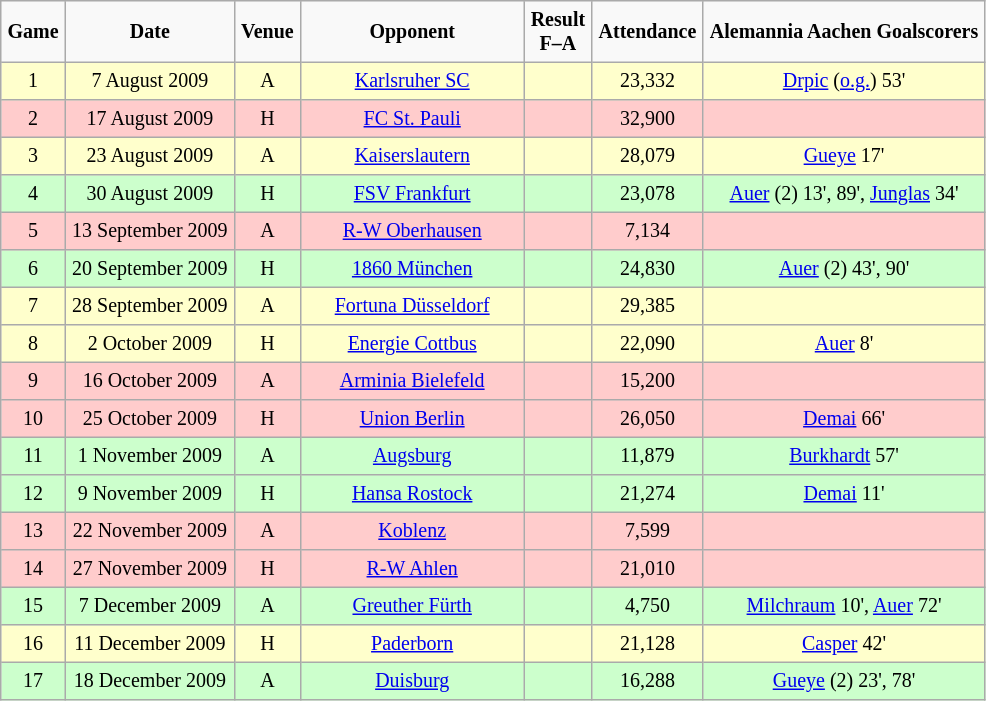<table border="2" cellpadding="4" cellspacing="0" style="text-align:center; background: #f9f9f9; border: 1px #aaa solid; border-collapse: collapse; font-size: smaller;">
<tr>
<th>Game</th>
<th>Date</th>
<th>Venue</th>
<th width="140px">Opponent</th>
<th>Result<br>F–A</th>
<th>Attendance</th>
<th>Alemannia Aachen Goalscorers</th>
</tr>
<tr bgcolor="#FFFFCC">
<td>1</td>
<td>7 August 2009</td>
<td>A</td>
<td><a href='#'>Karlsruher SC</a></td>
<td></td>
<td>23,332</td>
<td><a href='#'>Drpic</a> (<a href='#'>o.g.</a>) 53'</td>
</tr>
<tr bgcolor="#FFCCCC">
<td>2</td>
<td>17 August 2009</td>
<td>H</td>
<td><a href='#'>FC St. Pauli</a></td>
<td></td>
<td>32,900</td>
<td></td>
</tr>
<tr bgcolor="#FFFFCC">
<td>3</td>
<td>23 August 2009</td>
<td>A</td>
<td><a href='#'>Kaiserslautern</a></td>
<td></td>
<td>28,079</td>
<td><a href='#'>Gueye</a> 17'</td>
</tr>
<tr bgcolor="#CCFFCC">
<td>4</td>
<td>30 August 2009</td>
<td>H</td>
<td><a href='#'>FSV Frankfurt</a></td>
<td></td>
<td>23,078</td>
<td><a href='#'>Auer</a> (2) 13', 89', <a href='#'>Junglas</a> 34'</td>
</tr>
<tr bgcolor="#FFCCCC">
<td>5</td>
<td>13 September 2009</td>
<td>A</td>
<td><a href='#'>R-W Oberhausen</a></td>
<td></td>
<td>7,134</td>
<td></td>
</tr>
<tr bgcolor="#CCFFCC">
<td>6</td>
<td>20 September 2009</td>
<td>H</td>
<td><a href='#'>1860 München</a></td>
<td></td>
<td>24,830</td>
<td><a href='#'>Auer</a> (2) 43', 90'</td>
</tr>
<tr bgcolor="#FFFFCC">
<td>7</td>
<td>28 September 2009</td>
<td>A</td>
<td><a href='#'>Fortuna Düsseldorf</a></td>
<td></td>
<td>29,385</td>
<td></td>
</tr>
<tr bgcolor="#FFFFCC">
<td>8</td>
<td>2 October 2009</td>
<td>H</td>
<td><a href='#'>Energie Cottbus</a></td>
<td></td>
<td>22,090</td>
<td><a href='#'>Auer</a> 8'</td>
</tr>
<tr bgcolor="#FFCCCC">
<td>9</td>
<td>16 October 2009</td>
<td>A</td>
<td><a href='#'>Arminia Bielefeld</a></td>
<td></td>
<td>15,200</td>
<td></td>
</tr>
<tr bgcolor="#FFCCCC">
<td>10</td>
<td>25 October 2009</td>
<td>H</td>
<td><a href='#'>Union Berlin</a></td>
<td></td>
<td>26,050</td>
<td><a href='#'>Demai</a> 66'</td>
</tr>
<tr bgcolor="#CCFFCC">
<td>11</td>
<td>1 November 2009</td>
<td>A</td>
<td><a href='#'>Augsburg</a></td>
<td></td>
<td>11,879</td>
<td><a href='#'>Burkhardt</a> 57'</td>
</tr>
<tr bgcolor="#CCFFCC">
<td>12</td>
<td>9 November 2009</td>
<td>H</td>
<td><a href='#'>Hansa Rostock</a></td>
<td></td>
<td>21,274</td>
<td><a href='#'>Demai</a> 11'</td>
</tr>
<tr bgcolor="#FFCCCC">
<td>13</td>
<td>22 November 2009</td>
<td>A</td>
<td><a href='#'>Koblenz</a></td>
<td></td>
<td>7,599</td>
<td></td>
</tr>
<tr bgcolor="#FFCCCC">
<td>14</td>
<td>27 November 2009</td>
<td>H</td>
<td><a href='#'>R-W Ahlen</a></td>
<td></td>
<td>21,010</td>
<td></td>
</tr>
<tr bgcolor="#CCFFCC">
<td>15</td>
<td>7 December 2009</td>
<td>A</td>
<td><a href='#'>Greuther Fürth</a></td>
<td></td>
<td>4,750</td>
<td><a href='#'>Milchraum</a> 10', <a href='#'>Auer</a> 72'</td>
</tr>
<tr bgcolor="#FFFFCC">
<td>16</td>
<td>11 December 2009</td>
<td>H</td>
<td><a href='#'>Paderborn</a></td>
<td></td>
<td>21,128</td>
<td><a href='#'>Casper</a> 42'</td>
</tr>
<tr bgcolor="#CCFFCC">
<td>17</td>
<td>18 December 2009</td>
<td>A</td>
<td><a href='#'>Duisburg</a></td>
<td></td>
<td>16,288</td>
<td><a href='#'>Gueye</a> (2) 23', 78'</td>
</tr>
</table>
